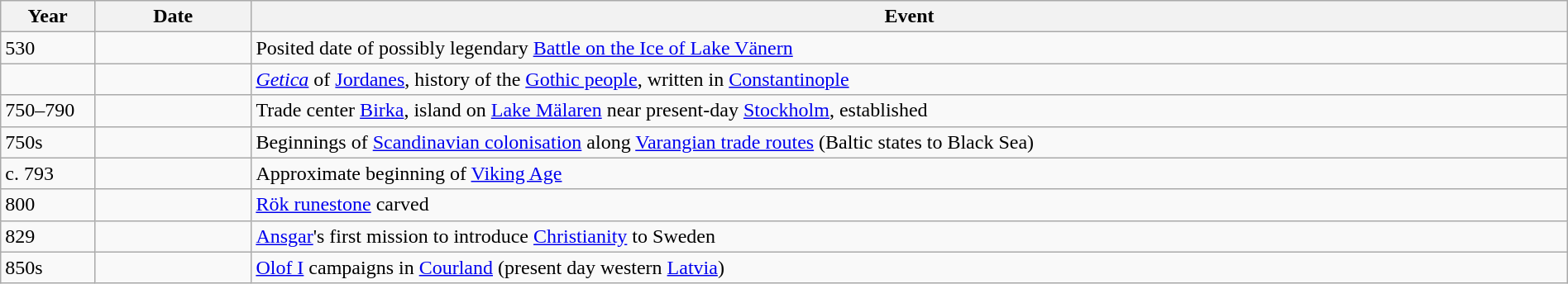<table class="wikitable" width="100%">
<tr>
<th style="width: 6%;">Year</th>
<th style="width: 10%;">Date</th>
<th>Event</th>
</tr>
<tr>
<td>530</td>
<td></td>
<td>Posited date of possibly legendary <a href='#'>Battle on the Ice of Lake Vänern</a></td>
</tr>
<tr>
<td></td>
<td></td>
<td><em><a href='#'>Getica</a></em> of <a href='#'>Jordanes</a>, history of the <a href='#'>Gothic people</a>, written in <a href='#'>Constantinople</a></td>
</tr>
<tr>
<td>750–790</td>
<td></td>
<td>Trade center <a href='#'>Birka</a>, island on <a href='#'>Lake Mälaren</a> near present-day <a href='#'>Stockholm</a>, established</td>
</tr>
<tr>
<td>750s</td>
<td></td>
<td>Beginnings of <a href='#'>Scandinavian colonisation</a> along <a href='#'>Varangian trade routes</a> (Baltic states to Black Sea)</td>
</tr>
<tr>
<td>c. 793</td>
<td></td>
<td>Approximate beginning of <a href='#'>Viking Age</a></td>
</tr>
<tr>
<td>800</td>
<td></td>
<td><a href='#'>Rök runestone</a> carved</td>
</tr>
<tr>
<td>829</td>
<td></td>
<td><a href='#'>Ansgar</a>'s first mission to introduce <a href='#'>Christianity</a> to Sweden</td>
</tr>
<tr>
<td>850s</td>
<td></td>
<td><a href='#'>Olof I</a> campaigns in <a href='#'>Courland</a> (present day western <a href='#'>Latvia</a>)</td>
</tr>
</table>
